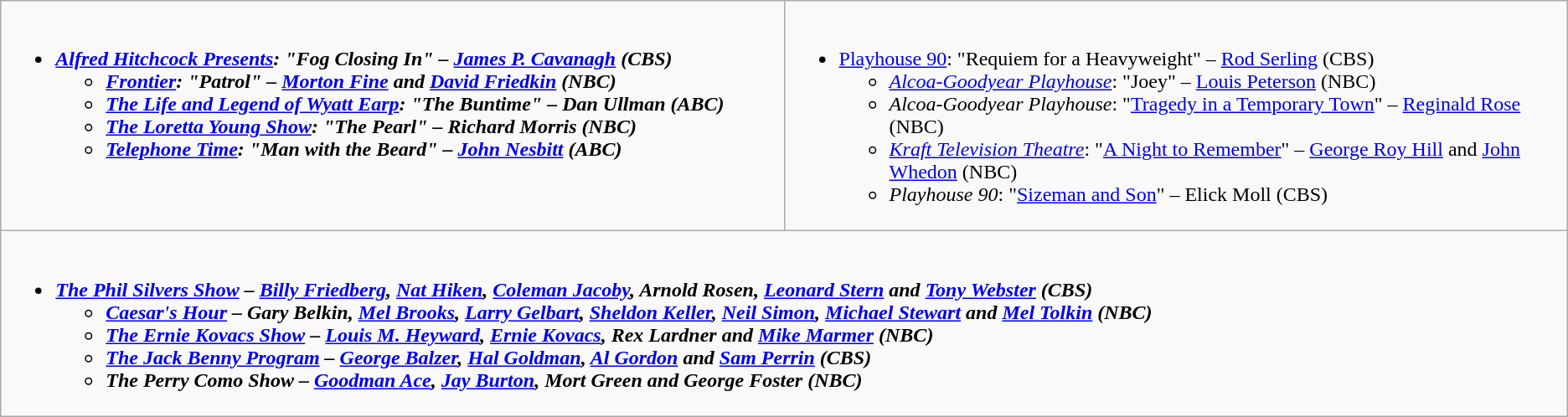<table class="wikitable">
<tr>
<td style="vertical-align:top;" width="50%"><br><ul><li><strong><em><a href='#'>Alfred Hitchcock Presents</a><em>: "Fog Closing In" – <a href='#'>James P. Cavanagh</a> (CBS)<strong><ul><li></em><a href='#'>Frontier</a><em>: "Patrol" – <a href='#'>Morton Fine</a> and <a href='#'>David Friedkin</a> (NBC)</li><li></em><a href='#'>The Life and Legend of Wyatt Earp</a><em>: "The Buntime" – Dan Ullman (ABC)</li><li></em><a href='#'>The Loretta Young Show</a><em>: "The Pearl" – Richard Morris (NBC)</li><li></em><a href='#'>Telephone Time</a><em>: "Man with the Beard" – <a href='#'>John Nesbitt</a> (ABC)</li></ul></li></ul></td>
<td style="vertical-align:top;" width="50%"><br><ul><li></em></strong><a href='#'>Playhouse 90</a></em>: "Requiem for a Heavyweight" – <a href='#'>Rod Serling</a> (CBS)</strong><ul><li><em><a href='#'>Alcoa-Goodyear Playhouse</a></em>: "Joey" – <a href='#'>Louis Peterson</a> (NBC)</li><li><em>Alcoa-Goodyear Playhouse</em>: "<a href='#'>Tragedy in a Temporary Town</a>" – <a href='#'>Reginald Rose</a> (NBC)</li><li><em><a href='#'>Kraft Television Theatre</a></em>: "<a href='#'>A Night to Remember</a>" – <a href='#'>George Roy Hill</a> and <a href='#'>John Whedon</a> (NBC)</li><li><em>Playhouse 90</em>: "<a href='#'>Sizeman and Son</a>" – Elick Moll (CBS)</li></ul></li></ul></td>
</tr>
<tr>
<td style="vertical-align:top;" width="50%" colspan="2"><br><ul><li><strong><em><a href='#'>The Phil Silvers Show</a><em> – <a href='#'>Billy Friedberg</a>, <a href='#'>Nat Hiken</a>, <a href='#'>Coleman Jacoby</a>, Arnold Rosen, <a href='#'>Leonard Stern</a> and <a href='#'>Tony Webster</a> (CBS)<strong><ul><li></em><a href='#'>Caesar's Hour</a><em> – Gary Belkin, <a href='#'>Mel Brooks</a>, <a href='#'>Larry Gelbart</a>, <a href='#'>Sheldon Keller</a>, <a href='#'>Neil Simon</a>, <a href='#'>Michael Stewart</a> and <a href='#'>Mel Tolkin</a> (NBC)</li><li></em><a href='#'>The Ernie Kovacs Show</a><em> – <a href='#'>Louis M. Heyward</a>, <a href='#'>Ernie Kovacs</a>, Rex Lardner and <a href='#'>Mike Marmer</a> (NBC)</li><li></em><a href='#'>The Jack Benny Program</a><em> – <a href='#'>George Balzer</a>, <a href='#'>Hal Goldman</a>, <a href='#'>Al Gordon</a> and <a href='#'>Sam Perrin</a> (CBS)</li><li></em>The Perry Como Show<em> – <a href='#'>Goodman Ace</a>, <a href='#'>Jay Burton</a>, Mort Green and George Foster (NBC)</li></ul></li></ul></td>
</tr>
</table>
